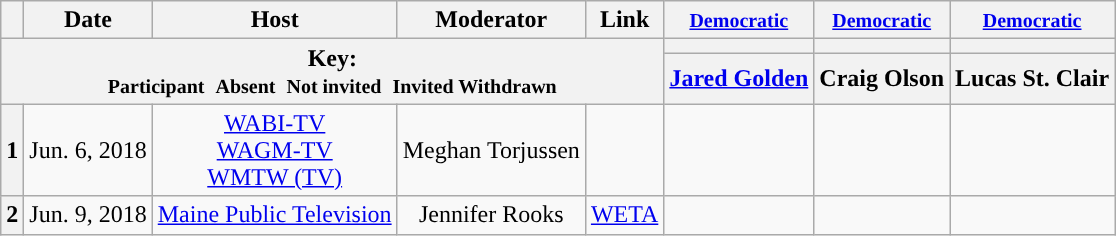<table class="wikitable" style="text-align:center;">
<tr>
<th scope="col"></th>
<th scope="col">Date</th>
<th scope="col">Host</th>
<th scope="col">Moderator</th>
<th scope="col">Link</th>
<th scope="col"><small><a href='#'>Democratic</a></small></th>
<th scope="col"><small><a href='#'>Democratic</a></small></th>
<th scope="col"><small><a href='#'>Democratic</a></small></th>
</tr>
<tr>
<th colspan="5" rowspan="2">Key:<br> <small>Participant </small>  <small>Absent </small>  <small>Not invited </small>  <small>Invited  Withdrawn</small></th>
<th scope="col" style="background:"></th>
<th scope="col" style="background:"></th>
<th scope="col" style="background:"></th>
</tr>
<tr>
<th scope="col"><a href='#'>Jared Golden</a></th>
<th scope="col">Craig Olson</th>
<th scope="col">Lucas St. Clair</th>
</tr>
<tr>
<th>1</th>
<td style="white-space:nowrap;">Jun. 6, 2018</td>
<td style="white-space:nowrap;"><a href='#'>WABI-TV</a><br><a href='#'>WAGM-TV</a><br><a href='#'>WMTW (TV)</a></td>
<td style="white-space:nowrap;">Meghan Torjussen</td>
<td style="white-space:nowrap;"></td>
<td></td>
<td></td>
<td></td>
</tr>
<tr>
<th>2</th>
<td style="white-space:nowrap;">Jun. 9, 2018</td>
<td style="white-space:nowrap;"><a href='#'>Maine Public Television</a></td>
<td style="white-space:nowrap;">Jennifer Rooks</td>
<td style="white-space:nowrap;"><a href='#'>WETA</a></td>
<td></td>
<td></td>
<td></td>
</tr>
</table>
